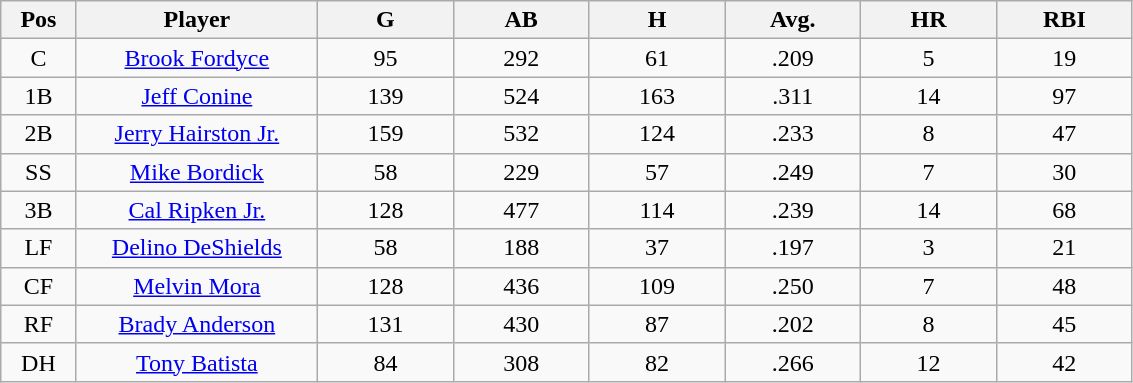<table class="wikitable sortable">
<tr>
<th bgcolor="#DDDDFF" width="5%">Pos</th>
<th bgcolor="#DDDDFF" width="16%">Player</th>
<th bgcolor="#DDDDFF" width="9%">G</th>
<th bgcolor="#DDDDFF" width="9%">AB</th>
<th bgcolor="#DDDDFF" width="9%">H</th>
<th bgcolor="#DDDDFF" width="9%">Avg.</th>
<th bgcolor="#DDDDFF" width="9%">HR</th>
<th bgcolor="#DDDDFF" width="9%">RBI</th>
</tr>
<tr align=center>
<td>C</td>
<td><a href='#'>Brook Fordyce</a></td>
<td>95</td>
<td>292</td>
<td>61</td>
<td>.209</td>
<td>5</td>
<td>19</td>
</tr>
<tr align=center>
<td>1B</td>
<td><a href='#'>Jeff Conine</a></td>
<td>139</td>
<td>524</td>
<td>163</td>
<td>.311</td>
<td>14</td>
<td>97</td>
</tr>
<tr align=center>
<td>2B</td>
<td><a href='#'>Jerry Hairston Jr.</a></td>
<td>159</td>
<td>532</td>
<td>124</td>
<td>.233</td>
<td>8</td>
<td>47</td>
</tr>
<tr align=center>
<td>SS</td>
<td><a href='#'>Mike Bordick</a></td>
<td>58</td>
<td>229</td>
<td>57</td>
<td>.249</td>
<td>7</td>
<td>30</td>
</tr>
<tr align=center>
<td>3B</td>
<td><a href='#'>Cal Ripken Jr.</a></td>
<td>128</td>
<td>477</td>
<td>114</td>
<td>.239</td>
<td>14</td>
<td>68</td>
</tr>
<tr align=center>
<td>LF</td>
<td><a href='#'>Delino DeShields</a></td>
<td>58</td>
<td>188</td>
<td>37</td>
<td>.197</td>
<td>3</td>
<td>21</td>
</tr>
<tr align=center>
<td>CF</td>
<td><a href='#'>Melvin Mora</a></td>
<td>128</td>
<td>436</td>
<td>109</td>
<td>.250</td>
<td>7</td>
<td>48</td>
</tr>
<tr align=center>
<td>RF</td>
<td><a href='#'>Brady Anderson</a></td>
<td>131</td>
<td>430</td>
<td>87</td>
<td>.202</td>
<td>8</td>
<td>45</td>
</tr>
<tr align=center>
<td>DH</td>
<td><a href='#'>Tony Batista</a></td>
<td>84</td>
<td>308</td>
<td>82</td>
<td>.266</td>
<td>12</td>
<td>42</td>
</tr>
</table>
